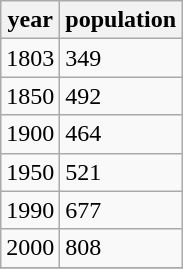<table class="wikitable">
<tr>
<th>year</th>
<th>population</th>
</tr>
<tr>
<td>1803</td>
<td>349</td>
</tr>
<tr>
<td>1850</td>
<td>492</td>
</tr>
<tr>
<td>1900</td>
<td>464</td>
</tr>
<tr>
<td>1950</td>
<td>521</td>
</tr>
<tr>
<td>1990</td>
<td>677</td>
</tr>
<tr>
<td>2000</td>
<td>808</td>
</tr>
<tr>
</tr>
</table>
